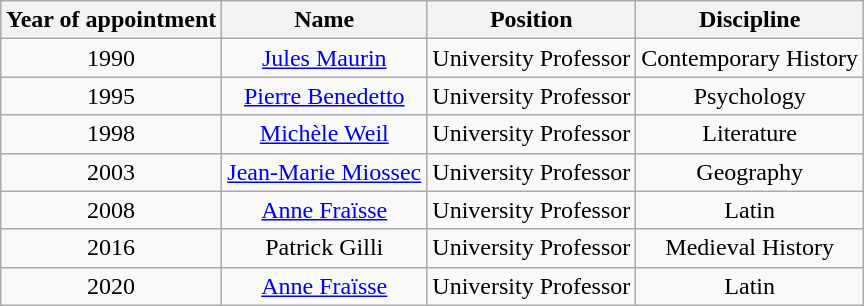<table class="wikitable" style="text-align:center; margin:0.5em auto;">
<tr>
<th>Year of appointment</th>
<th>Name</th>
<th>Position</th>
<th>Discipline</th>
</tr>
<tr>
<td>1990</td>
<td><a href='#'>Jules Maurin</a></td>
<td>University Professor</td>
<td>Contemporary History</td>
</tr>
<tr>
<td>1995</td>
<td><a href='#'>Pierre Benedetto</a></td>
<td>University Professor</td>
<td>Psychology</td>
</tr>
<tr>
<td>1998</td>
<td><a href='#'>Michèle Weil</a></td>
<td>University Professor</td>
<td>Literature</td>
</tr>
<tr>
<td>2003</td>
<td><a href='#'>Jean-Marie Miossec</a></td>
<td>University Professor</td>
<td>Geography</td>
</tr>
<tr>
<td>2008</td>
<td><a href='#'>Anne Fraïsse</a></td>
<td>University Professor</td>
<td>Latin</td>
</tr>
<tr>
<td>2016</td>
<td>Patrick Gilli</td>
<td>University Professor</td>
<td>Medieval History</td>
</tr>
<tr>
<td>2020</td>
<td><a href='#'>Anne Fraïsse</a></td>
<td>University Professor</td>
<td>Latin</td>
</tr>
</table>
